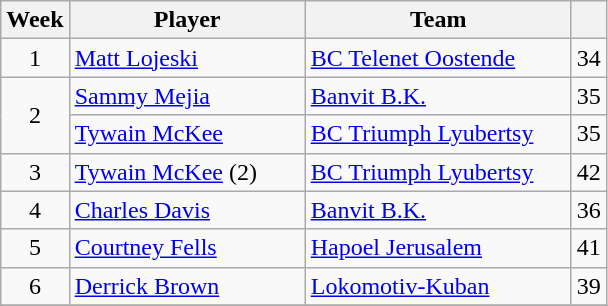<table class="wikitable sortable" style="text-align: center;">
<tr>
<th align="center">Week</th>
<th align="center" width=150>Player</th>
<th align="center" width=170>Team</th>
<th align="center"></th>
</tr>
<tr>
<td>1</td>
<td align="left"> <a href='#'>Matt Lojeski</a></td>
<td align="left"> <a href='#'>BC Telenet Oostende</a></td>
<td>34</td>
</tr>
<tr>
<td rowspan=2>2</td>
<td align="left"> <a href='#'>Sammy Mejia</a></td>
<td align="left"> <a href='#'>Banvit B.K.</a></td>
<td>35</td>
</tr>
<tr>
<td align="left"> <a href='#'>Tywain McKee</a></td>
<td align="left"> <a href='#'>BC Triumph Lyubertsy</a></td>
<td>35</td>
</tr>
<tr>
<td>3</td>
<td align="left"> <a href='#'>Tywain McKee</a> (2)</td>
<td align="left"> <a href='#'>BC Triumph Lyubertsy</a></td>
<td>42</td>
</tr>
<tr>
<td>4</td>
<td align="left"> <a href='#'>Charles Davis</a></td>
<td align="left"> <a href='#'>Banvit B.K.</a></td>
<td>36</td>
</tr>
<tr>
<td>5</td>
<td align="left"> <a href='#'>Courtney Fells</a></td>
<td align="left"> <a href='#'>Hapoel Jerusalem</a></td>
<td>41</td>
</tr>
<tr>
<td>6</td>
<td align="left"> <a href='#'>Derrick Brown</a></td>
<td align="left"> <a href='#'>Lokomotiv-Kuban</a></td>
<td>39</td>
</tr>
<tr>
</tr>
</table>
